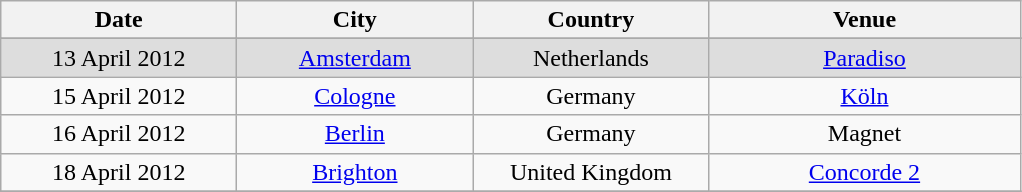<table class="wikitable" style="text-align:center">
<tr>
<th style="width:150px;">Date</th>
<th style="width:150px;">City</th>
<th style="width:150px;">Country</th>
<th style="width:200px;">Venue</th>
</tr>
<tr>
</tr>
<tr style="background:#ddd;">
<td>13 April 2012</td>
<td><a href='#'>Amsterdam</a></td>
<td>Netherlands</td>
<td><a href='#'>Paradiso</a></td>
</tr>
<tr>
<td>15 April 2012</td>
<td><a href='#'>Cologne</a></td>
<td>Germany</td>
<td><a href='#'>Köln</a></td>
</tr>
<tr>
<td>16 April 2012</td>
<td><a href='#'>Berlin</a></td>
<td>Germany</td>
<td>Magnet</td>
</tr>
<tr>
<td>18 April 2012</td>
<td><a href='#'>Brighton</a></td>
<td>United Kingdom</td>
<td><a href='#'>Concorde 2</a></td>
</tr>
<tr>
</tr>
</table>
